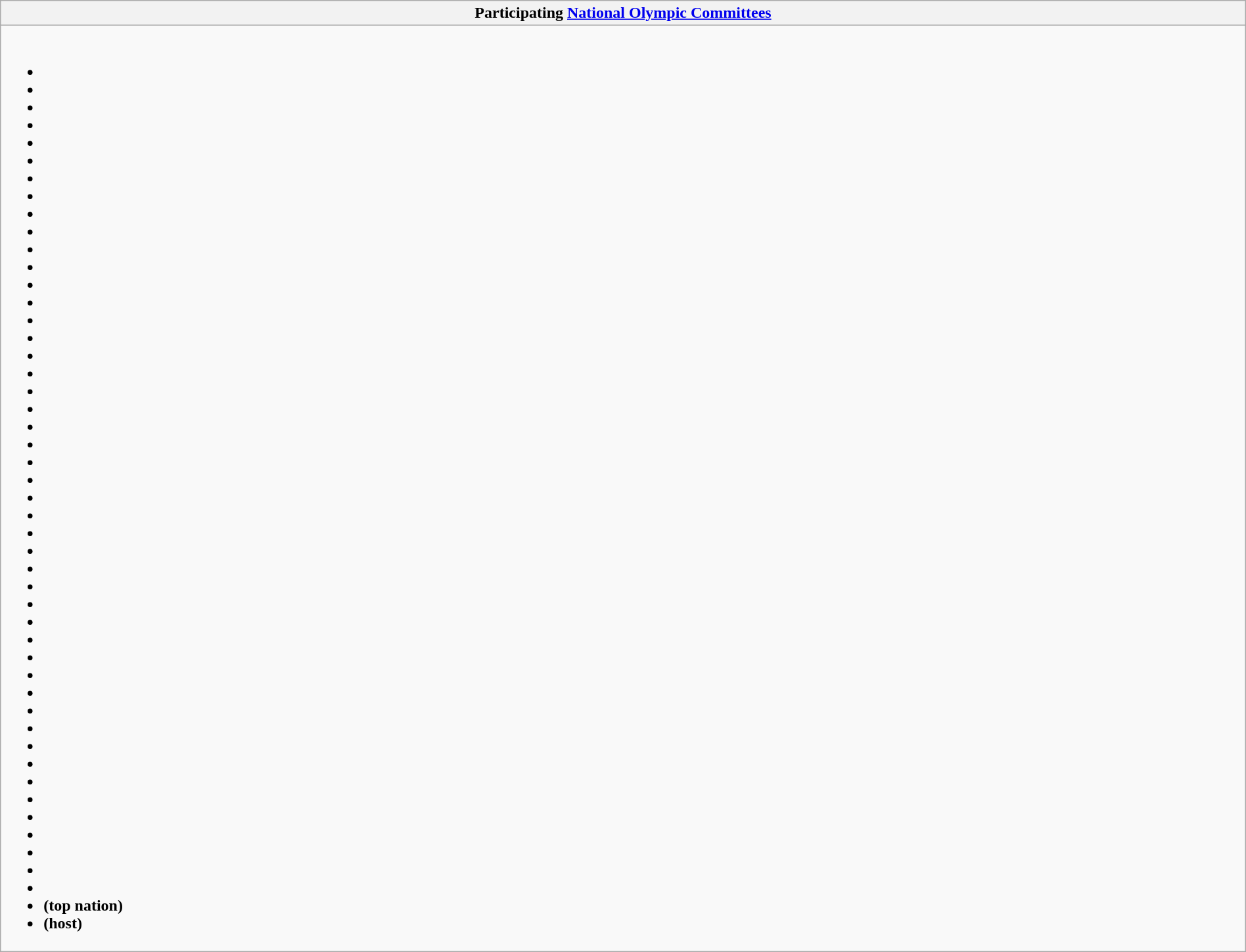<table class="wikitable collapsible" style="width:100%;">
<tr>
<th>Participating <a href='#'>National Olympic Committees</a></th>
</tr>
<tr>
<td><br><ul><li></li><li></li><li></li><li></li><li></li><li></li><li></li><li></li><li></li><li></li><li></li><li></li><li></li><li></li><li></li><li></li><li></li><li></li><li></li><li></li><li></li><li></li><li></li><li></li><li></li><li></li><li></li><li></li><li></li><li></li><li></li><li></li><li></li><li></li><li></li><li></li><li></li><li></li><li></li><li></li><li></li><li></li><li></li><li></li><li></li><li></li><li></li><li> <strong> (top nation)</strong></li><li> <strong>(host)</strong></li></ul></td>
</tr>
</table>
